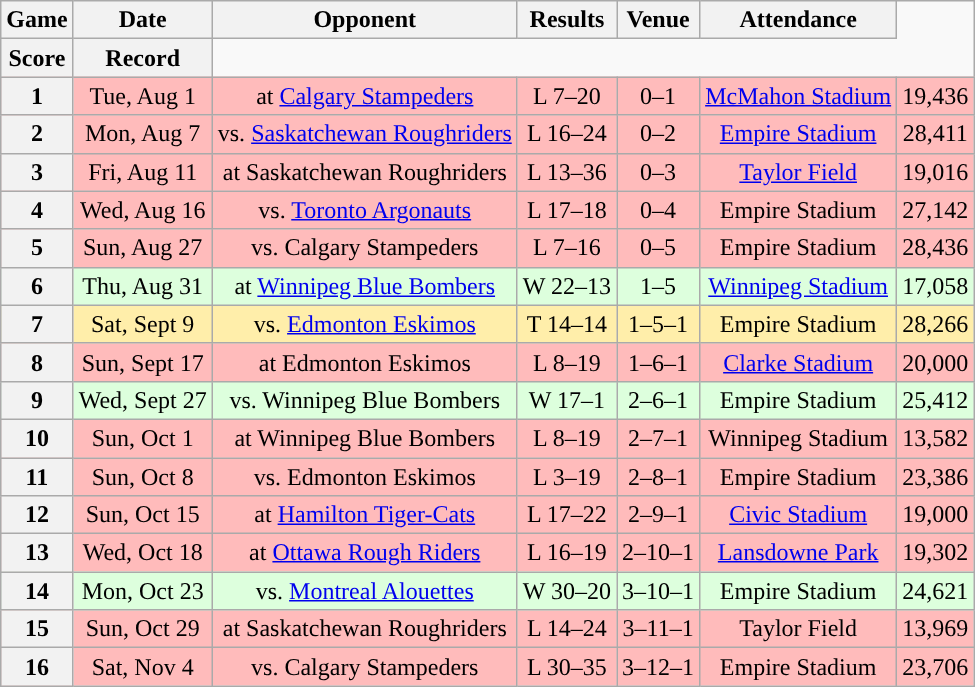<table class="wikitable" style="text-align:center">
<tr>
<th>Game</th>
<th>Date</th>
<th>Opponent</th>
<th>Results</th>
<th>Venue</th>
<th>Attendance</th>
</tr>
<tr>
<th>Score</th>
<th>Record</th>
</tr>
<tr style="background:#ffbbbb">
<th>1</th>
<td>Tue, Aug 1</td>
<td>at <a href='#'>Calgary Stampeders</a></td>
<td>L 7–20</td>
<td>0–1</td>
<td><a href='#'>McMahon Stadium</a></td>
<td>19,436</td>
</tr>
<tr style="background:#ffbbbb">
<th>2</th>
<td>Mon, Aug 7</td>
<td>vs. <a href='#'>Saskatchewan Roughriders</a></td>
<td>L 16–24</td>
<td>0–2</td>
<td><a href='#'>Empire Stadium</a></td>
<td>28,411</td>
</tr>
<tr style="background:#ffbbbb">
<th>3</th>
<td>Fri, Aug 11</td>
<td>at Saskatchewan Roughriders</td>
<td>L 13–36</td>
<td>0–3</td>
<td><a href='#'>Taylor Field</a></td>
<td>19,016</td>
</tr>
<tr style="background:#ffbbbb">
<th>4</th>
<td>Wed, Aug 16</td>
<td>vs. <a href='#'>Toronto Argonauts</a></td>
<td>L 17–18</td>
<td>0–4</td>
<td>Empire Stadium</td>
<td>27,142</td>
</tr>
<tr style="background:#ffbbbb">
<th>5</th>
<td>Sun, Aug 27</td>
<td>vs. Calgary Stampeders</td>
<td>L 7–16</td>
<td>0–5</td>
<td>Empire Stadium</td>
<td>28,436</td>
</tr>
<tr style="background:#ddffdd">
<th>6</th>
<td>Thu, Aug 31</td>
<td>at <a href='#'>Winnipeg Blue Bombers</a></td>
<td>W 22–13</td>
<td>1–5</td>
<td><a href='#'>Winnipeg Stadium</a></td>
<td>17,058</td>
</tr>
<tr style="background:#ffeeaa">
<th>7</th>
<td>Sat, Sept 9</td>
<td>vs. <a href='#'>Edmonton Eskimos</a></td>
<td>T 14–14</td>
<td>1–5–1</td>
<td>Empire Stadium</td>
<td>28,266</td>
</tr>
<tr style="background:#ffbbbb">
<th>8</th>
<td>Sun, Sept 17</td>
<td>at Edmonton Eskimos</td>
<td>L 8–19</td>
<td>1–6–1</td>
<td><a href='#'>Clarke Stadium</a></td>
<td>20,000</td>
</tr>
<tr style="background:#ddffdd">
<th>9</th>
<td>Wed, Sept 27</td>
<td>vs. Winnipeg Blue Bombers</td>
<td>W 17–1</td>
<td>2–6–1</td>
<td>Empire Stadium</td>
<td>25,412</td>
</tr>
<tr style="background:#ffbbbb">
<th>10</th>
<td>Sun, Oct 1</td>
<td>at Winnipeg Blue Bombers</td>
<td>L 8–19</td>
<td>2–7–1</td>
<td>Winnipeg Stadium</td>
<td>13,582</td>
</tr>
<tr style="background:#ffbbbb">
<th>11</th>
<td>Sun, Oct 8</td>
<td>vs. Edmonton Eskimos</td>
<td>L 3–19</td>
<td>2–8–1</td>
<td>Empire Stadium</td>
<td>23,386</td>
</tr>
<tr style="background:#ffbbbb">
<th>12</th>
<td>Sun, Oct 15</td>
<td>at <a href='#'>Hamilton Tiger-Cats</a></td>
<td>L 17–22</td>
<td>2–9–1</td>
<td><a href='#'>Civic Stadium</a></td>
<td>19,000</td>
</tr>
<tr style="background:#ffbbbb">
<th>13</th>
<td>Wed, Oct 18</td>
<td>at <a href='#'>Ottawa Rough Riders</a></td>
<td>L 16–19</td>
<td>2–10–1</td>
<td><a href='#'>Lansdowne Park</a></td>
<td>19,302</td>
</tr>
<tr style="background:#ddffdd">
<th>14</th>
<td>Mon, Oct 23</td>
<td>vs. <a href='#'>Montreal Alouettes</a></td>
<td>W 30–20</td>
<td>3–10–1</td>
<td>Empire Stadium</td>
<td>24,621</td>
</tr>
<tr style="background:#ffbbbb">
<th>15</th>
<td>Sun, Oct 29</td>
<td>at Saskatchewan Roughriders</td>
<td>L 14–24</td>
<td>3–11–1</td>
<td>Taylor Field</td>
<td>13,969</td>
</tr>
<tr style="background:#ffbbbb">
<th>16</th>
<td>Sat, Nov 4</td>
<td>vs. Calgary Stampeders</td>
<td>L 30–35</td>
<td>3–12–1</td>
<td>Empire Stadium</td>
<td>23,706</td>
</tr>
</table>
